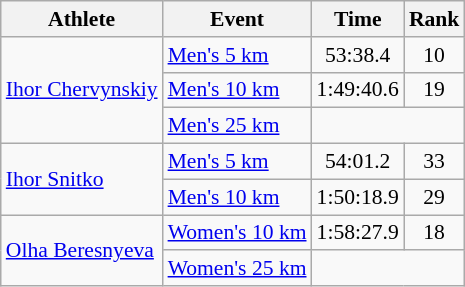<table class="wikitable" style="font-size:90%;">
<tr>
<th>Athlete</th>
<th>Event</th>
<th>Time</th>
<th>Rank</th>
</tr>
<tr align=center>
<td align=left rowspan=3><a href='#'>Ihor Chervynskiy</a></td>
<td align=left><a href='#'>Men's 5 km</a></td>
<td>53:38.4</td>
<td>10</td>
</tr>
<tr align=center>
<td align=left><a href='#'>Men's 10 km</a></td>
<td>1:49:40.6</td>
<td>19</td>
</tr>
<tr align=center>
<td align=left><a href='#'>Men's 25 km</a></td>
<td colspan=2></td>
</tr>
<tr align=center>
<td align=left rowspan=2><a href='#'>Ihor Snitko</a></td>
<td align=left><a href='#'>Men's 5 km</a></td>
<td>54:01.2</td>
<td>33</td>
</tr>
<tr align=center>
<td align=left><a href='#'>Men's 10 km</a></td>
<td>1:50:18.9</td>
<td>29</td>
</tr>
<tr align=center>
<td align=left rowspan=2><a href='#'>Olha Beresnyeva</a></td>
<td align=left><a href='#'>Women's 10 km</a></td>
<td>1:58:27.9</td>
<td>18</td>
</tr>
<tr align=center>
<td align=left><a href='#'>Women's 25 km</a></td>
<td colspan=2></td>
</tr>
</table>
